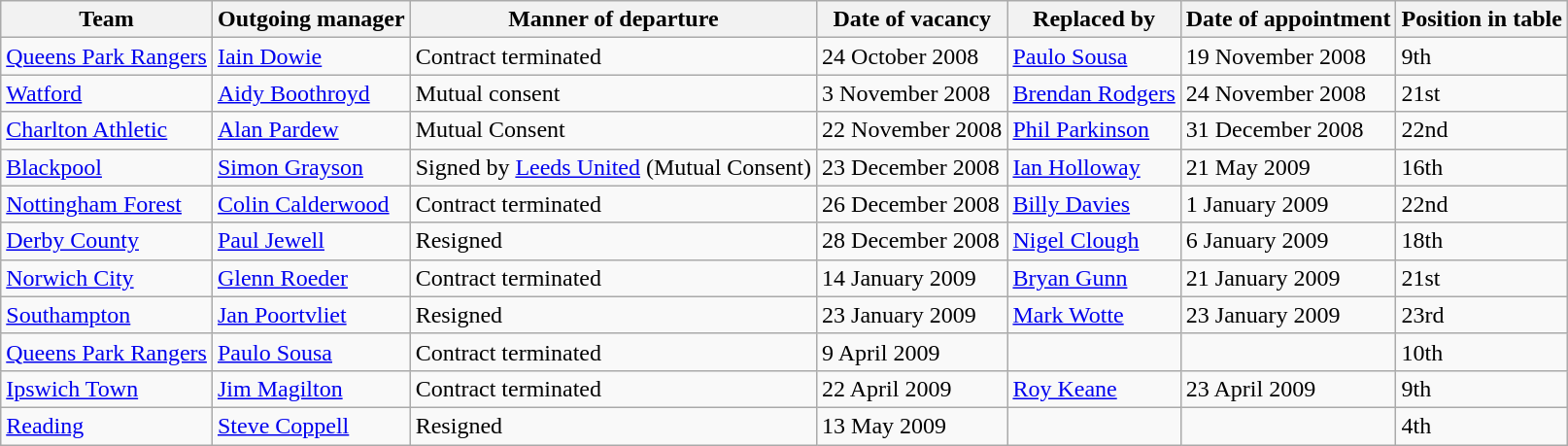<table class="wikitable">
<tr>
<th>Team</th>
<th>Outgoing manager</th>
<th>Manner of departure</th>
<th>Date of vacancy</th>
<th>Replaced by</th>
<th>Date of appointment</th>
<th>Position in table</th>
</tr>
<tr>
<td><a href='#'>Queens Park Rangers</a></td>
<td><a href='#'>Iain Dowie</a></td>
<td>Contract terminated</td>
<td>24 October 2008</td>
<td><a href='#'>Paulo Sousa</a></td>
<td>19 November 2008</td>
<td>9th</td>
</tr>
<tr>
<td><a href='#'>Watford</a></td>
<td><a href='#'>Aidy Boothroyd</a></td>
<td>Mutual consent</td>
<td>3 November 2008</td>
<td><a href='#'>Brendan Rodgers</a></td>
<td>24 November 2008</td>
<td>21st</td>
</tr>
<tr>
<td><a href='#'>Charlton Athletic</a></td>
<td><a href='#'>Alan Pardew</a></td>
<td>Mutual Consent</td>
<td>22 November 2008</td>
<td><a href='#'>Phil Parkinson</a></td>
<td>31 December 2008</td>
<td>22nd</td>
</tr>
<tr>
<td><a href='#'>Blackpool</a></td>
<td><a href='#'>Simon Grayson</a></td>
<td>Signed by <a href='#'>Leeds United</a> (Mutual Consent)</td>
<td>23 December 2008</td>
<td><a href='#'>Ian Holloway</a></td>
<td>21 May 2009</td>
<td>16th</td>
</tr>
<tr>
<td><a href='#'>Nottingham Forest</a></td>
<td><a href='#'>Colin Calderwood</a></td>
<td>Contract terminated</td>
<td>26 December 2008</td>
<td><a href='#'>Billy Davies</a></td>
<td>1 January 2009</td>
<td>22nd</td>
</tr>
<tr>
<td><a href='#'>Derby County</a></td>
<td><a href='#'>Paul Jewell</a></td>
<td>Resigned</td>
<td>28 December 2008</td>
<td><a href='#'>Nigel Clough</a></td>
<td>6 January 2009</td>
<td>18th</td>
</tr>
<tr>
<td><a href='#'>Norwich City</a></td>
<td><a href='#'>Glenn Roeder</a></td>
<td>Contract terminated</td>
<td>14 January 2009</td>
<td><a href='#'>Bryan Gunn</a></td>
<td>21 January 2009</td>
<td>21st</td>
</tr>
<tr>
<td><a href='#'>Southampton</a></td>
<td><a href='#'>Jan Poortvliet</a></td>
<td>Resigned</td>
<td>23 January 2009</td>
<td><a href='#'>Mark Wotte</a></td>
<td>23 January 2009</td>
<td>23rd</td>
</tr>
<tr>
<td><a href='#'>Queens Park Rangers</a></td>
<td><a href='#'>Paulo Sousa</a></td>
<td>Contract terminated</td>
<td>9 April 2009</td>
<td></td>
<td></td>
<td>10th</td>
</tr>
<tr>
<td><a href='#'>Ipswich Town</a></td>
<td><a href='#'>Jim Magilton</a></td>
<td>Contract terminated</td>
<td>22 April 2009</td>
<td><a href='#'>Roy Keane</a></td>
<td>23 April 2009</td>
<td>9th</td>
</tr>
<tr>
<td><a href='#'>Reading</a></td>
<td><a href='#'>Steve Coppell</a></td>
<td>Resigned</td>
<td>13 May 2009</td>
<td></td>
<td></td>
<td>4th</td>
</tr>
</table>
